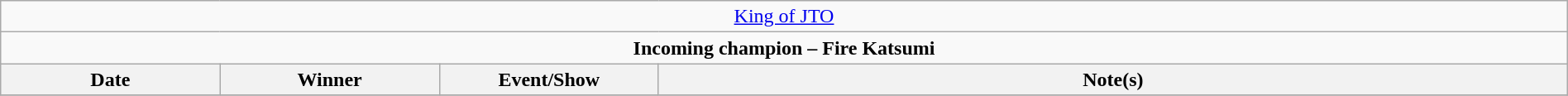<table class="wikitable" style="text-align:center; width:100%;">
<tr>
<td colspan="4" style="text-align: center;"><a href='#'>King of JTO</a></td>
</tr>
<tr>
<td colspan="4" style="text-align: center;"><strong>Incoming champion – Fire Katsumi</strong></td>
</tr>
<tr>
<th width=14%>Date</th>
<th width=14%>Winner</th>
<th width=14%>Event/Show</th>
<th width=58%>Note(s)</th>
</tr>
<tr>
</tr>
</table>
